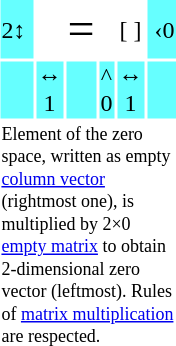<table table align=right valign=center width="32em" style="margin-left:2em">
<tr align=center>
<td bgcolor=#66FFFF align=right>2<span>↕</span> </td>
<td></td>
<td style="font-size:200%">=</td>
<td></td>
<td><span>[</span> <span>]</span></td>
<td bgcolor=#66FFFF align=left> ‹0</td>
</tr>
<tr bgcolor=#66FFFF align=center>
<td></td>
<td>↔<br>1</td>
<td></td>
<td>^<br>0</td>
<td>↔<br>1</td>
<td></td>
</tr>
<tr>
<td colspan=6 style="font-size:75%">Element of the zero space, written as empty <a href='#'>column vector</a> (rightmost one), is multiplied by 2×0 <a href='#'>empty matrix</a> to obtain 2-dimensional zero vector (leftmost). Rules of <a href='#'>matrix multiplication</a> are respected.</td>
</tr>
</table>
